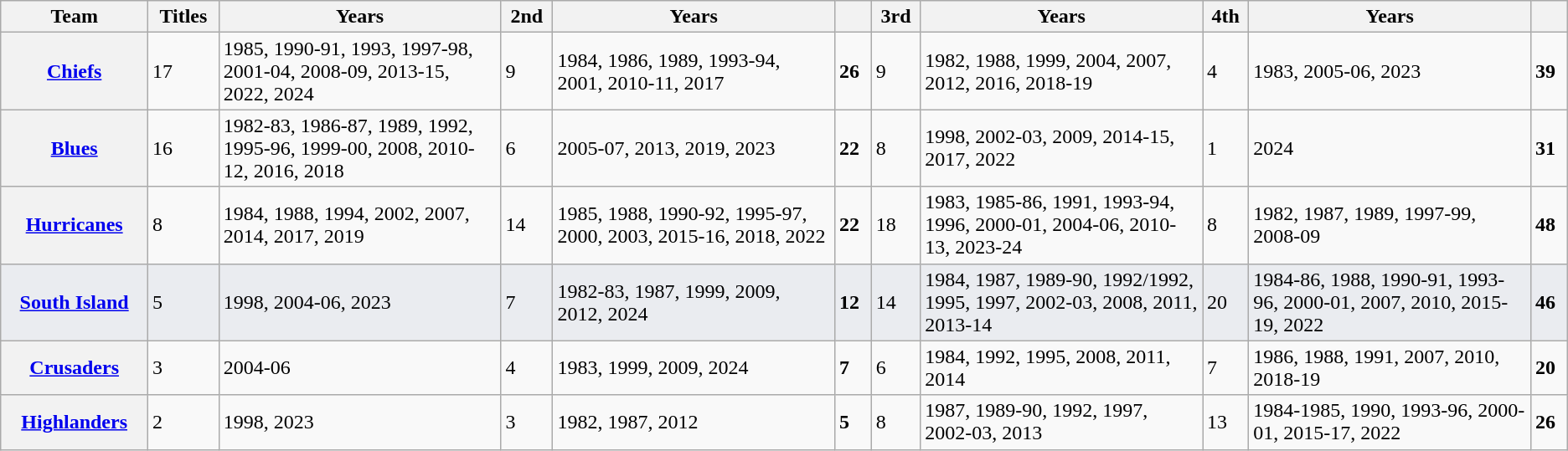<table class="wikitable sortable mw-collapsible">
<tr>
<th>Team</th>
<th>Titles</th>
<th style="width: 18%;">Years</th>
<th>2nd</th>
<th style="width:18%;">Years</th>
<th></th>
<th>3rd</th>
<th style="width: 18%;">Years</th>
<th>4th</th>
<th style="width: 18%;">Years</th>
<th></th>
</tr>
<tr>
<th><a href='#'>Chiefs</a></th>
<td>17</td>
<td>1985, 1990-91, 1993, 1997-98, 2001-04, 2008-09, 2013-15, 2022, 2024</td>
<td>9</td>
<td>1984, 1986, 1989, 1993-94, 2001, 2010-11, 2017</td>
<td><strong>26</strong></td>
<td>9</td>
<td>1982, 1988, 1999, 2004, 2007, 2012, 2016, 2018-19</td>
<td>4</td>
<td>1983, 2005-06, 2023</td>
<td><strong>39</strong></td>
</tr>
<tr>
<th><a href='#'>Blues</a></th>
<td>16</td>
<td>1982-83, 1986-87, 1989, 1992, 1995-96, 1999-00, 2008, 2010-12, 2016, 2018</td>
<td>6</td>
<td>2005-07, 2013, 2019, 2023</td>
<td><strong>22</strong></td>
<td>8</td>
<td>1998, 2002-03, 2009, 2014-15, 2017, 2022</td>
<td>1</td>
<td>2024</td>
<td><strong>31</strong></td>
</tr>
<tr>
<th><a href='#'>Hurricanes</a></th>
<td>8</td>
<td>1984, 1988, 1994, 2002, 2007, 2014, 2017, 2019</td>
<td>14</td>
<td>1985, 1988, 1990-92, 1995-97, 2000, 2003, 2015-16, 2018, 2022</td>
<td><strong>22</strong></td>
<td>18</td>
<td>1983, 1985-86, 1991, 1993-94, 1996, 2000-01, 2004-06, 2010-13, 2023-24</td>
<td>8</td>
<td>1982, 1987, 1989, 1997-99, 2008-09</td>
<td><strong>48</strong></td>
</tr>
<tr>
<th style='background: #eaecf0;'><a href='#'>South Island</a></th>
<td style='background: #eaecf0;'>5</td>
<td style='background: #eaecf0;'>1998, 2004-06, 2023</td>
<td style='background: #eaecf0;'>7</td>
<td style='background: #eaecf0;'>1982-83, 1987, 1999, 2009, 2012, 2024</td>
<td style='background: #eaecf0;'><strong>12</strong></td>
<td style='background: #eaecf0;'>14</td>
<td style='background: #eaecf0;'>1984, 1987, 1989-90, 1992/1992, 1995, 1997, 2002-03, 2008, 2011, 2013-14</td>
<td style='background: #eaecf0;'>20</td>
<td style='background: #eaecf0;'>1984-86, 1988, 1990-91, 1993-96, 2000-01, 2007, 2010, 2015-19, 2022</td>
<td style='background: #eaecf0;'><strong>46</strong></td>
</tr>
<tr>
<th><a href='#'>Crusaders</a></th>
<td>3</td>
<td>2004-06</td>
<td>4</td>
<td>1983, 1999, 2009, 2024</td>
<td><strong>7</strong></td>
<td>6</td>
<td>1984, 1992, 1995, 2008, 2011, 2014</td>
<td>7</td>
<td>1986, 1988, 1991, 2007, 2010, 2018-19</td>
<td><strong>20</strong></td>
</tr>
<tr>
<th><a href='#'>Highlanders</a></th>
<td>2</td>
<td>1998, 2023</td>
<td>3</td>
<td>1982, 1987, 2012</td>
<td><strong>5</strong></td>
<td>8</td>
<td>1987, 1989-90, 1992, 1997, 2002-03, 2013</td>
<td>13</td>
<td>1984-1985, 1990, 1993-96, 2000-01, 2015-17, 2022</td>
<td><strong>26</strong></td>
</tr>
</table>
